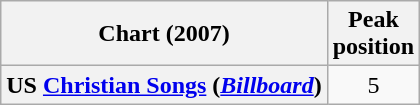<table class="wikitable sortable plainrowheaders" style="text-align:center">
<tr>
<th scope="col">Chart (2007)</th>
<th scope="col">Peak<br>position</th>
</tr>
<tr>
<th scope="row">US <a href='#'>Christian Songs</a> (<em><a href='#'>Billboard</a></em>)</th>
<td>5</td>
</tr>
</table>
